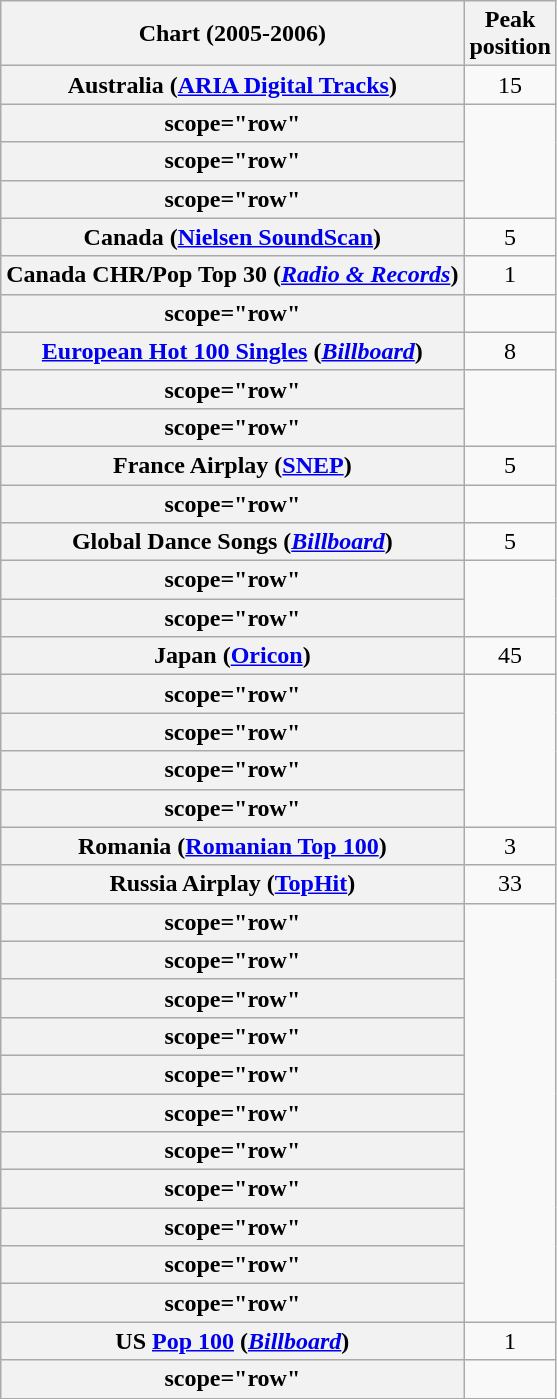<table class="wikitable sortable plainrowheaders" style="text-align:center">
<tr>
<th scope="col">Chart (2005-2006)</th>
<th scope="col">Peak<br>position</th>
</tr>
<tr>
<th scope="row">Australia (<a href='#'>ARIA Digital Tracks</a>)</th>
<td>15</td>
</tr>
<tr>
<th>scope="row" </th>
</tr>
<tr>
<th>scope="row" </th>
</tr>
<tr>
<th>scope="row" </th>
</tr>
<tr>
<th scope="row">Canada (<a href='#'>Nielsen SoundScan</a>)</th>
<td>5</td>
</tr>
<tr>
<th scope="row">Canada CHR/Pop Top 30 (<em><a href='#'>Radio & Records</a></em>)</th>
<td>1</td>
</tr>
<tr>
<th>scope="row" </th>
</tr>
<tr>
<th scope="row"><a href='#'>European Hot 100 Singles</a> (<em><a href='#'>Billboard</a></em>)</th>
<td>8</td>
</tr>
<tr>
<th>scope="row" </th>
</tr>
<tr>
<th>scope="row" </th>
</tr>
<tr>
<th scope="row">France Airplay (<a href='#'>SNEP</a>)</th>
<td>5</td>
</tr>
<tr>
<th>scope="row" </th>
</tr>
<tr>
<th scope="row">Global Dance Songs (<em><a href='#'>Billboard</a></em>)</th>
<td>5</td>
</tr>
<tr>
<th>scope="row" </th>
</tr>
<tr>
<th>scope="row" </th>
</tr>
<tr>
<th scope="row">Japan (<a href='#'>Oricon</a>)</th>
<td>45</td>
</tr>
<tr>
<th>scope="row" </th>
</tr>
<tr>
<th>scope="row" </th>
</tr>
<tr>
<th>scope="row" </th>
</tr>
<tr>
<th>scope="row" </th>
</tr>
<tr>
<th scope="row">Romania (<a href='#'>Romanian Top 100</a>)</th>
<td>3</td>
</tr>
<tr>
<th scope="row">Russia Airplay (<a href='#'>TopHit</a>)</th>
<td>33</td>
</tr>
<tr>
<th>scope="row" </th>
</tr>
<tr>
<th>scope="row" </th>
</tr>
<tr>
<th>scope="row" </th>
</tr>
<tr>
<th>scope="row" </th>
</tr>
<tr>
<th>scope="row" </th>
</tr>
<tr>
<th>scope="row" </th>
</tr>
<tr>
<th>scope="row" </th>
</tr>
<tr>
<th>scope="row" </th>
</tr>
<tr>
<th>scope="row" </th>
</tr>
<tr>
<th>scope="row" </th>
</tr>
<tr>
<th>scope="row" </th>
</tr>
<tr>
<th scope="row">US <a href='#'>Pop 100</a> (<em><a href='#'>Billboard</a></em>)</th>
<td>1</td>
</tr>
<tr>
<th>scope="row" </th>
</tr>
</table>
